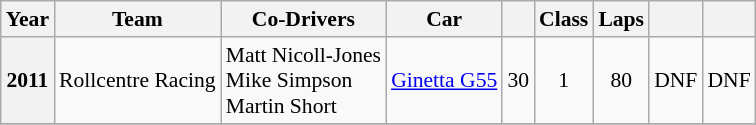<table class="wikitable" style="font-size:90%">
<tr>
<th>Year</th>
<th>Team</th>
<th>Co-Drivers</th>
<th>Car</th>
<th></th>
<th>Class</th>
<th>Laps</th>
<th></th>
<th></th>
</tr>
<tr style="text-align:center;">
<th>2011</th>
<td align="left" nowrap> Rollcentre Racing</td>
<td align="left" nowrap> Matt Nicoll-Jones<br> Mike Simpson<br> Martin Short</td>
<td align="left" nowrap><a href='#'>Ginetta G55</a></td>
<td>30</td>
<td>1</td>
<td>80</td>
<td>DNF</td>
<td>DNF</td>
</tr>
<tr style="text-align:center;">
</tr>
</table>
